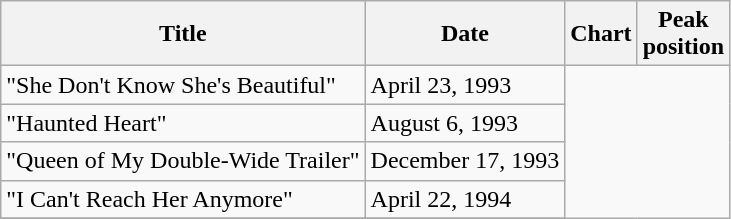<table class="wikitable sortable">
<tr>
<th>Title</th>
<th>Date</th>
<th>Chart</th>
<th>Peak<br>position</th>
</tr>
<tr>
<td>"She Don't Know She's Beautiful"</td>
<td>April 23, 1993<br></td>
</tr>
<tr>
<td>"Haunted Heart"</td>
<td>August 6, 1993<br></td>
</tr>
<tr>
<td>"Queen of My Double-Wide Trailer"</td>
<td>December 17, 1993<br></td>
</tr>
<tr>
<td>"I Can't Reach Her Anymore"</td>
<td>April 22, 1994<br></td>
</tr>
<tr>
</tr>
</table>
